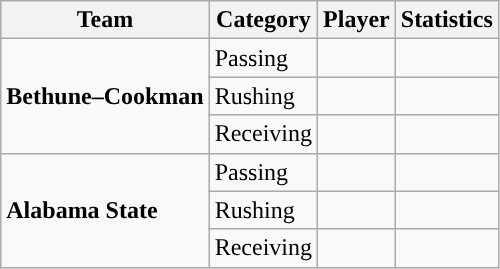<table class="wikitable" style="float: left;">
<tr>
<th>Team</th>
<th>Category</th>
<th>Player</th>
<th>Statistics</th>
</tr>
<tr>
<td rowspan=3><strong>Bethune–Cookman</strong></td>
<td>Passing</td>
<td> </td>
<td> </td>
</tr>
<tr>
<td>Rushing</td>
<td> </td>
<td> </td>
</tr>
<tr>
<td>Receiving</td>
<td> </td>
<td> </td>
</tr>
<tr>
<td rowspan=3><strong>Alabama State</strong></td>
<td>Passing</td>
<td> </td>
<td> </td>
</tr>
<tr>
<td>Rushing</td>
<td> </td>
<td> </td>
</tr>
<tr>
<td>Receiving</td>
<td> </td>
<td> </td>
</tr>
</table>
